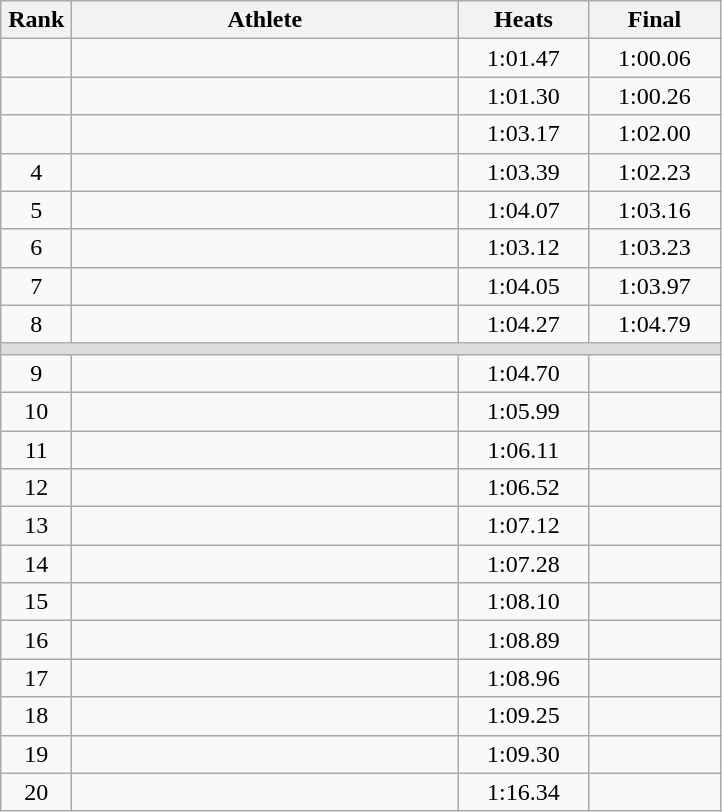<table class=wikitable style="text-align:center">
<tr>
<th width=40>Rank</th>
<th width=250>Athlete</th>
<th width=80>Heats</th>
<th width=80>Final</th>
</tr>
<tr>
<td></td>
<td align=left></td>
<td>1:01.47</td>
<td>1:00.06</td>
</tr>
<tr>
<td></td>
<td align=left></td>
<td>1:01.30</td>
<td>1:00.26</td>
</tr>
<tr>
<td></td>
<td align=left></td>
<td>1:03.17</td>
<td>1:02.00</td>
</tr>
<tr>
<td>4</td>
<td align=left></td>
<td>1:03.39</td>
<td>1:02.23</td>
</tr>
<tr>
<td>5</td>
<td align=left></td>
<td>1:04.07</td>
<td>1:03.16</td>
</tr>
<tr>
<td>6</td>
<td align=left></td>
<td>1:03.12</td>
<td>1:03.23</td>
</tr>
<tr>
<td>7</td>
<td align=left></td>
<td>1:04.05</td>
<td>1:03.97</td>
</tr>
<tr>
<td>8</td>
<td align=left></td>
<td>1:04.27</td>
<td>1:04.79</td>
</tr>
<tr bgcolor=#DDDDDD>
<td colspan=4></td>
</tr>
<tr>
<td>9</td>
<td align=left></td>
<td>1:04.70</td>
<td></td>
</tr>
<tr>
<td>10</td>
<td align=left></td>
<td>1:05.99</td>
<td></td>
</tr>
<tr>
<td>11</td>
<td align=left></td>
<td>1:06.11</td>
<td></td>
</tr>
<tr>
<td>12</td>
<td align=left></td>
<td>1:06.52</td>
<td></td>
</tr>
<tr>
<td>13</td>
<td align=left></td>
<td>1:07.12</td>
<td></td>
</tr>
<tr>
<td>14</td>
<td align=left></td>
<td>1:07.28</td>
<td></td>
</tr>
<tr>
<td>15</td>
<td align=left></td>
<td>1:08.10</td>
<td></td>
</tr>
<tr>
<td>16</td>
<td align=left></td>
<td>1:08.89</td>
<td></td>
</tr>
<tr>
<td>17</td>
<td align=left></td>
<td>1:08.96</td>
<td></td>
</tr>
<tr>
<td>18</td>
<td align=left></td>
<td>1:09.25</td>
<td></td>
</tr>
<tr>
<td>19</td>
<td align=left></td>
<td>1:09.30</td>
<td></td>
</tr>
<tr>
<td>20</td>
<td align=left></td>
<td>1:16.34</td>
<td></td>
</tr>
</table>
